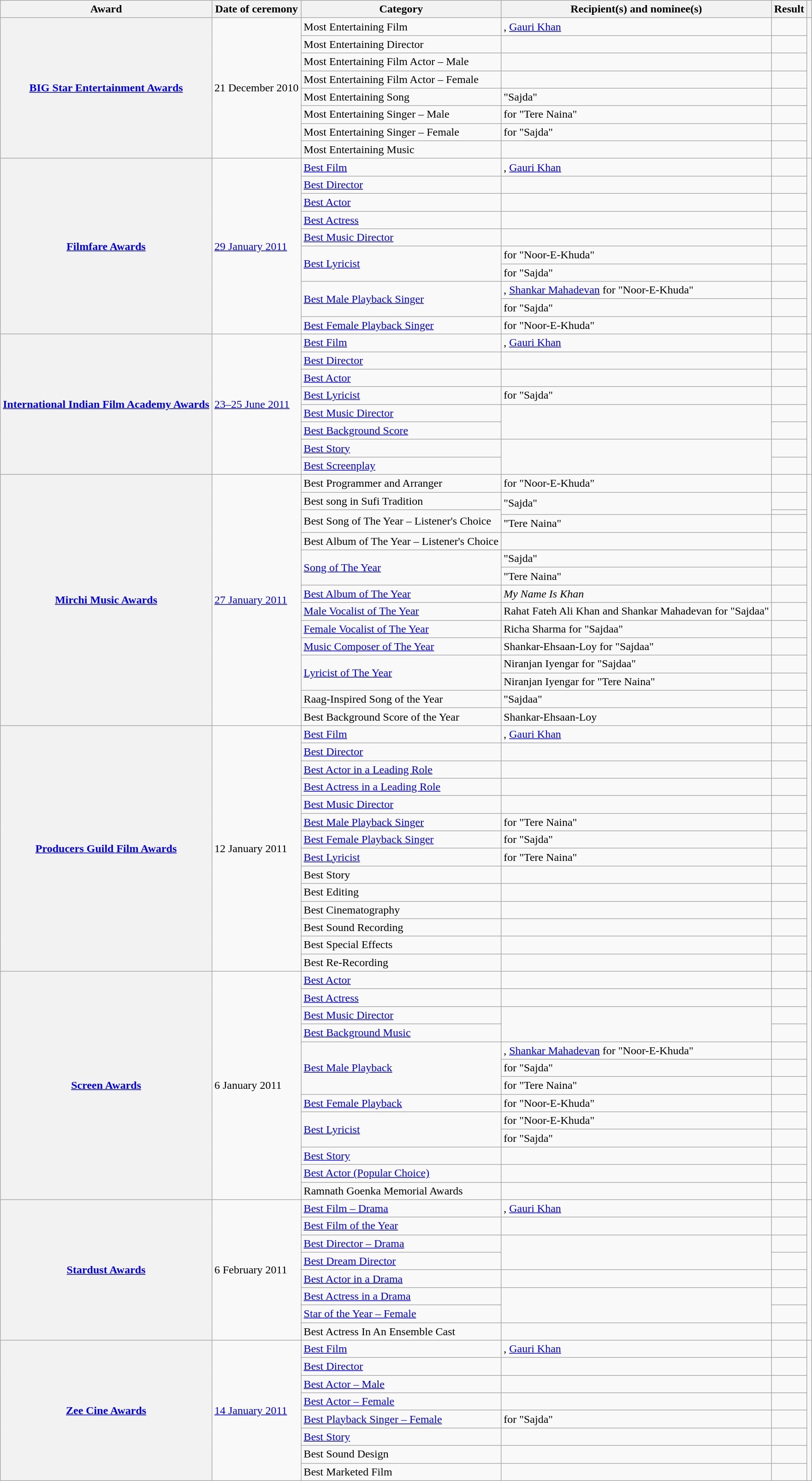<table class="wikitable plainrowheaders sortable">
<tr>
<th scope="col">Award</th>
<th scope="col">Date of ceremony</th>
<th scope="col">Category</th>
<th scope="col">Recipient(s) and nominee(s)</th>
<th scope="col">Result</th>
<th scope="col" class="unsortable"></th>
</tr>
<tr>
<th scope="row" rowspan="8"><a href='#'>BIG Star Entertainment Awards</a></th>
<td rowspan="8">21 December 2010</td>
<td>Most Entertaining Film</td>
<td>, <a href='#'>Gauri Khan</a></td>
<td></td>
<td style="text-align:center;" rowspan="8"></td>
</tr>
<tr>
<td>Most Entertaining Director</td>
<td></td>
<td></td>
</tr>
<tr>
<td>Most Entertaining Film Actor – Male</td>
<td></td>
<td></td>
</tr>
<tr>
<td>Most Entertaining Film Actor – Female</td>
<td></td>
<td></td>
</tr>
<tr>
<td>Most Entertaining Song</td>
<td>"Sajda"</td>
<td></td>
</tr>
<tr>
<td>Most Entertaining Singer – Male</td>
<td> for "Tere Naina"</td>
<td></td>
</tr>
<tr>
<td>Most Entertaining Singer – Female</td>
<td> for "Sajda"</td>
<td></td>
</tr>
<tr>
<td>Most Entertaining Music</td>
<td></td>
<td></td>
</tr>
<tr>
<th scope="row" rowspan="10"><a href='#'>Filmfare Awards</a></th>
<td rowspan="10"><a href='#'>29 January 2011</a></td>
<td><a href='#'>Best Film</a></td>
<td>, <a href='#'>Gauri Khan</a></td>
<td></td>
<td style="text-align:center;" rowspan="10"></td>
</tr>
<tr>
<td><a href='#'>Best Director</a></td>
<td></td>
<td></td>
</tr>
<tr>
<td><a href='#'>Best Actor</a></td>
<td></td>
<td></td>
</tr>
<tr>
<td><a href='#'>Best Actress</a></td>
<td></td>
<td></td>
</tr>
<tr>
<td><a href='#'>Best Music Director</a></td>
<td></td>
<td></td>
</tr>
<tr>
<td rowspan="2"><a href='#'>Best Lyricist</a></td>
<td> for "Noor-E-Khuda"</td>
<td></td>
</tr>
<tr>
<td> for "Sajda"</td>
<td></td>
</tr>
<tr>
<td rowspan="2"><a href='#'>Best Male Playback Singer</a></td>
<td>, <a href='#'>Shankar Mahadevan</a> for "Noor-E-Khuda"</td>
<td></td>
</tr>
<tr>
<td> for "Sajda"</td>
<td></td>
</tr>
<tr>
<td><a href='#'>Best Female Playback Singer</a></td>
<td> for "Noor-E-Khuda"</td>
<td></td>
</tr>
<tr>
<th scope="row" rowspan="8"><a href='#'>International Indian Film Academy Awards</a></th>
<td rowspan="8"><a href='#'>23–25 June 2011</a></td>
<td><a href='#'>Best Film</a></td>
<td>, <a href='#'>Gauri Khan</a></td>
<td></td>
<td style="text-align:center;" rowspan="8"></td>
</tr>
<tr>
<td><a href='#'>Best Director</a></td>
<td></td>
<td></td>
</tr>
<tr>
<td><a href='#'>Best Actor</a></td>
<td></td>
<td></td>
</tr>
<tr>
<td><a href='#'>Best Lyricist</a></td>
<td> for "Sajda"</td>
<td></td>
</tr>
<tr>
<td><a href='#'>Best Music Director</a></td>
<td rowspan="2"></td>
<td></td>
</tr>
<tr>
<td><a href='#'>Best Background Score</a></td>
<td></td>
</tr>
<tr>
<td><a href='#'>Best Story</a></td>
<td rowspan="2"></td>
<td></td>
</tr>
<tr>
<td><a href='#'>Best Screenplay</a></td>
<td></td>
</tr>
<tr>
<th scope="row" rowspan="15"><a href='#'>Mirchi Music Awards</a></th>
<td rowspan="15"><a href='#'>27 January 2011</a></td>
<td>Best Programmer and Arranger</td>
<td> for "Noor-E-Khuda"</td>
<td></td>
<td style="text-align:center;" rowspan="15"></td>
</tr>
<tr>
<td>Best song in Sufi Tradition</td>
<td rowspan="2">"Sajda"</td>
<td></td>
</tr>
<tr>
<td rowspan="2">Best Song of The Year – Listener's Choice</td>
<td></td>
</tr>
<tr>
<td>"Tere Naina"</td>
<td></td>
</tr>
<tr>
<td>Best Album of The Year – Listener's Choice</td>
<td></td>
<td></td>
</tr>
<tr>
<td rowspan="2"><a href='#'>Song of The Year</a></td>
<td>"Sajda"</td>
<td></td>
</tr>
<tr>
<td>"Tere Naina"</td>
<td></td>
</tr>
<tr>
<td><a href='#'>Best Album of The Year</a></td>
<td><em>My Name Is Khan</em></td>
<td></td>
</tr>
<tr>
<td><a href='#'>Male Vocalist of The Year</a></td>
<td>Rahat Fateh Ali Khan and Shankar Mahadevan for "Sajdaa"</td>
<td></td>
</tr>
<tr>
<td><a href='#'>Female Vocalist of The Year</a></td>
<td>Richa Sharma for "Sajdaa"</td>
<td></td>
</tr>
<tr>
<td><a href='#'>Music Composer of The Year</a></td>
<td>Shankar-Ehsaan-Loy for "Sajdaa"</td>
<td></td>
</tr>
<tr>
<td rowspan="2"><a href='#'>Lyricist of The Year</a></td>
<td>Niranjan Iyengar for "Sajdaa"</td>
<td></td>
</tr>
<tr>
<td>Niranjan Iyengar for "Tere Naina"</td>
<td></td>
</tr>
<tr>
<td>Raag-Inspired Song of the Year</td>
<td>"Sajdaa"</td>
<td></td>
</tr>
<tr>
<td>Best Background Score of the Year</td>
<td>Shankar-Ehsaan-Loy</td>
<td></td>
</tr>
<tr>
<th scope="row" rowspan="14"><a href='#'>Producers Guild Film Awards</a></th>
<td rowspan="14">12 January 2011</td>
<td><a href='#'>Best Film</a></td>
<td>, <a href='#'>Gauri Khan</a></td>
<td></td>
<td style="text-align:center;" rowspan="14"></td>
</tr>
<tr>
<td><a href='#'>Best Director</a></td>
<td></td>
<td></td>
</tr>
<tr>
<td><a href='#'>Best Actor in a Leading Role</a></td>
<td></td>
<td></td>
</tr>
<tr>
<td><a href='#'>Best Actress in a Leading Role</a></td>
<td></td>
<td></td>
</tr>
<tr>
<td><a href='#'>Best Music Director</a></td>
<td></td>
<td></td>
</tr>
<tr>
<td><a href='#'>Best Male Playback Singer</a></td>
<td> for "Tere Naina"</td>
<td></td>
</tr>
<tr>
<td><a href='#'>Best Female Playback Singer</a></td>
<td> for "Sajda"</td>
<td></td>
</tr>
<tr>
<td><a href='#'>Best Lyricist</a></td>
<td> for "Tere Naina"</td>
<td></td>
</tr>
<tr>
<td>Best Story</td>
<td></td>
<td></td>
</tr>
<tr>
<td>Best Editing</td>
<td></td>
<td></td>
</tr>
<tr>
<td>Best Cinematography</td>
<td></td>
<td></td>
</tr>
<tr>
<td>Best Sound Recording</td>
<td></td>
<td></td>
</tr>
<tr>
<td>Best Special Effects</td>
<td></td>
<td></td>
</tr>
<tr>
<td>Best Re-Recording</td>
<td></td>
<td></td>
</tr>
<tr>
<th scope="row" rowspan="13"><a href='#'>Screen Awards</a></th>
<td rowspan="13">6 January 2011</td>
<td><a href='#'>Best Actor</a></td>
<td></td>
<td></td>
<td style="text-align:center;" rowspan="13"></td>
</tr>
<tr>
<td><a href='#'>Best Actress</a></td>
<td></td>
<td></td>
</tr>
<tr>
<td><a href='#'>Best Music Director</a></td>
<td rowspan="2"></td>
<td></td>
</tr>
<tr>
<td><a href='#'>Best Background Music</a></td>
<td></td>
</tr>
<tr>
<td rowspan="3"><a href='#'>Best Male Playback</a></td>
<td>, <a href='#'>Shankar Mahadevan</a> for "Noor-E-Khuda"</td>
<td></td>
</tr>
<tr>
<td> for "Sajda"</td>
<td></td>
</tr>
<tr>
<td> for "Tere Naina"</td>
<td></td>
</tr>
<tr>
<td><a href='#'>Best Female Playback</a></td>
<td> for "Noor-E-Khuda"</td>
<td></td>
</tr>
<tr>
<td rowspan="2"><a href='#'>Best Lyricist</a></td>
<td> for "Noor-E-Khuda"</td>
<td></td>
</tr>
<tr>
<td> for "Sajda"</td>
<td></td>
</tr>
<tr>
<td><a href='#'>Best Story</a></td>
<td></td>
<td></td>
</tr>
<tr>
<td><a href='#'>Best Actor (Popular Choice)</a></td>
<td></td>
<td></td>
</tr>
<tr>
<td>Ramnath Goenka Memorial Awards</td>
<td></td>
<td></td>
</tr>
<tr>
<th scope="row" rowspan="8"><a href='#'>Stardust Awards</a></th>
<td rowspan="8">6 February 2011</td>
<td><a href='#'>Best Film – Drama</a></td>
<td>, <a href='#'>Gauri Khan</a></td>
<td></td>
<td style="text-align:center;" rowspan="8"></td>
</tr>
<tr>
<td><a href='#'>Best Film of the Year</a></td>
<td></td>
<td></td>
</tr>
<tr>
<td><a href='#'>Best Director – Drama</a></td>
<td rowspan="2"></td>
<td></td>
</tr>
<tr>
<td><a href='#'>Best Dream Director</a></td>
<td></td>
</tr>
<tr>
<td><a href='#'>Best Actor in a Drama</a></td>
<td></td>
<td></td>
</tr>
<tr>
<td><a href='#'>Best Actress in a Drama</a></td>
<td rowspan="2"></td>
<td></td>
</tr>
<tr>
<td><a href='#'>Star of the Year – Female</a></td>
<td></td>
</tr>
<tr>
<td>Best Actress In An Ensemble Cast</td>
<td></td>
<td></td>
</tr>
<tr>
<th scope="row" rowspan="8"><a href='#'>Zee Cine Awards</a></th>
<td rowspan="8"><a href='#'>14 January 2011</a></td>
<td><a href='#'>Best Film</a></td>
<td>, <a href='#'>Gauri Khan</a></td>
<td></td>
<td style="text-align:center;" rowspan="8"></td>
</tr>
<tr>
<td><a href='#'>Best Director</a></td>
<td></td>
<td></td>
</tr>
<tr>
<td><a href='#'>Best Actor – Male</a></td>
<td></td>
<td></td>
</tr>
<tr>
<td><a href='#'>Best Actor – Female</a></td>
<td></td>
<td></td>
</tr>
<tr>
<td><a href='#'>Best Playback Singer – Female</a></td>
<td> for "Sajda"</td>
<td></td>
</tr>
<tr>
<td><a href='#'>Best Story</a></td>
<td></td>
<td></td>
</tr>
<tr>
<td>Best Sound Design</td>
<td></td>
<td></td>
</tr>
<tr>
<td>Best Marketed Film</td>
<td></td>
<td></td>
</tr>
</table>
